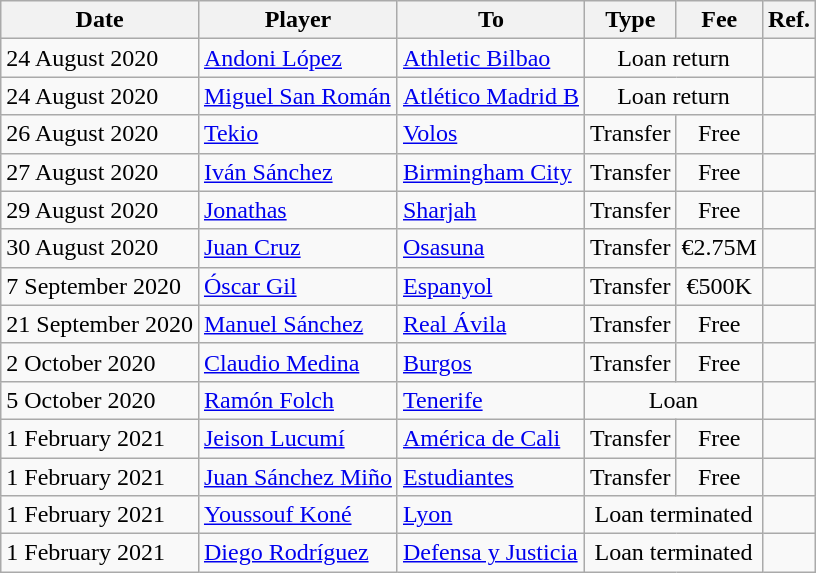<table class="wikitable">
<tr>
<th>Date</th>
<th>Player</th>
<th>To</th>
<th>Type</th>
<th>Fee</th>
<th>Ref.</th>
</tr>
<tr>
<td>24 August 2020</td>
<td> <a href='#'>Andoni López</a></td>
<td><a href='#'>Athletic Bilbao</a></td>
<td align=center colspan=2>Loan return</td>
<td align=center></td>
</tr>
<tr>
<td>24 August 2020</td>
<td> <a href='#'>Miguel San Román</a></td>
<td><a href='#'>Atlético Madrid B</a></td>
<td align=center colspan=2>Loan return</td>
<td align=center></td>
</tr>
<tr>
<td>26 August 2020</td>
<td> <a href='#'>Tekio</a></td>
<td> <a href='#'>Volos</a></td>
<td align=center>Transfer</td>
<td align=center>Free</td>
<td align=center></td>
</tr>
<tr>
<td>27 August 2020</td>
<td> <a href='#'>Iván Sánchez</a></td>
<td> <a href='#'>Birmingham City</a></td>
<td align=center>Transfer</td>
<td align=center>Free</td>
<td align=center></td>
</tr>
<tr>
<td>29 August 2020</td>
<td> <a href='#'>Jonathas</a></td>
<td> <a href='#'>Sharjah</a></td>
<td align=center>Transfer</td>
<td align=center>Free</td>
<td align=center></td>
</tr>
<tr>
<td>30 August 2020</td>
<td> <a href='#'>Juan Cruz</a></td>
<td><a href='#'>Osasuna</a></td>
<td align=center>Transfer</td>
<td align=center>€2.75M</td>
<td align=center></td>
</tr>
<tr>
<td>7 September 2020</td>
<td> <a href='#'>Óscar Gil</a></td>
<td><a href='#'>Espanyol</a></td>
<td align=center>Transfer</td>
<td align=center>€500K</td>
<td align=center></td>
</tr>
<tr>
<td>21 September 2020</td>
<td> <a href='#'>Manuel Sánchez</a></td>
<td><a href='#'>Real Ávila</a></td>
<td align=center>Transfer</td>
<td align=center>Free</td>
<td align=center></td>
</tr>
<tr>
<td>2 October 2020</td>
<td> <a href='#'>Claudio Medina</a></td>
<td><a href='#'>Burgos</a></td>
<td align=center>Transfer</td>
<td align=center>Free</td>
<td align=center></td>
</tr>
<tr>
<td>5 October 2020</td>
<td> <a href='#'>Ramón Folch</a></td>
<td><a href='#'>Tenerife</a></td>
<td align=center colspan=2>Loan</td>
<td align=center></td>
</tr>
<tr>
<td>1 February 2021</td>
<td> <a href='#'>Jeison Lucumí</a></td>
<td> <a href='#'>América de Cali</a></td>
<td align=center>Transfer</td>
<td align=center>Free</td>
<td align=center></td>
</tr>
<tr>
<td>1 February 2021</td>
<td> <a href='#'>Juan Sánchez Miño</a></td>
<td> <a href='#'>Estudiantes</a></td>
<td align=center>Transfer</td>
<td align=center>Free</td>
<td align=center></td>
</tr>
<tr>
<td>1 February 2021</td>
<td> <a href='#'>Youssouf Koné</a></td>
<td> <a href='#'>Lyon</a></td>
<td align=center colspan=2>Loan terminated</td>
<td align=center></td>
</tr>
<tr>
<td>1 February 2021</td>
<td> <a href='#'>Diego Rodríguez</a></td>
<td> <a href='#'>Defensa y Justicia</a></td>
<td align=center colspan=2>Loan terminated</td>
<td align=center></td>
</tr>
</table>
